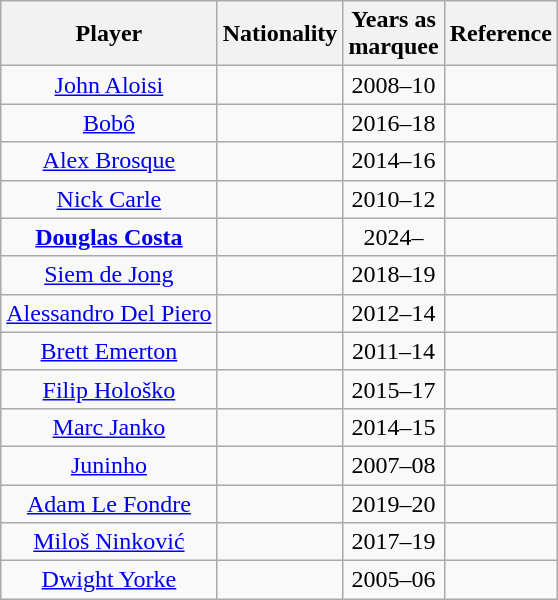<table class="wikitable" style="text-align:center">
<tr>
<th>Player</th>
<th>Nationality</th>
<th>Years as <br>marquee</th>
<th>Reference</th>
</tr>
<tr>
<td><a href='#'>John Aloisi</a></td>
<td></td>
<td>2008–10</td>
<td></td>
</tr>
<tr>
<td><a href='#'>Bobô</a></td>
<td></td>
<td>2016–18</td>
<td></td>
</tr>
<tr>
<td><a href='#'>Alex Brosque</a></td>
<td></td>
<td>2014–16</td>
<td></td>
</tr>
<tr>
<td><a href='#'>Nick Carle</a></td>
<td></td>
<td>2010–12</td>
<td></td>
</tr>
<tr>
<td><strong><a href='#'>Douglas Costa</a></strong></td>
<td></td>
<td>2024–</td>
<td></td>
</tr>
<tr>
<td><a href='#'>Siem de Jong</a></td>
<td></td>
<td>2018–19</td>
<td></td>
</tr>
<tr>
<td><a href='#'>Alessandro Del Piero</a></td>
<td></td>
<td>2012–14</td>
<td></td>
</tr>
<tr>
<td><a href='#'>Brett Emerton</a></td>
<td></td>
<td>2011–14</td>
<td></td>
</tr>
<tr>
<td><a href='#'>Filip Hološko</a></td>
<td></td>
<td>2015–17</td>
<td></td>
</tr>
<tr>
<td><a href='#'>Marc Janko</a></td>
<td></td>
<td>2014–15</td>
<td></td>
</tr>
<tr>
<td><a href='#'>Juninho</a></td>
<td></td>
<td>2007–08</td>
<td></td>
</tr>
<tr>
<td><a href='#'>Adam Le Fondre</a></td>
<td></td>
<td>2019–20</td>
<td></td>
</tr>
<tr>
<td><a href='#'>Miloš Ninković</a></td>
<td></td>
<td>2017–19</td>
<td></td>
</tr>
<tr>
<td><a href='#'>Dwight Yorke</a></td>
<td></td>
<td>2005–06</td>
<td></td>
</tr>
</table>
